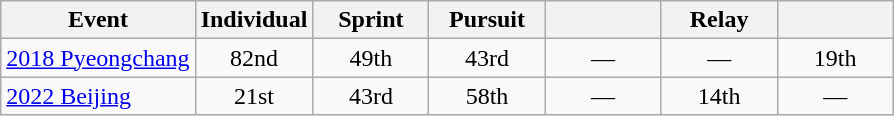<table class="wikitable" style="text-align: center;">
<tr ">
<th>Event</th>
<th style="width:70px;">Individual</th>
<th style="width:70px;">Sprint</th>
<th style="width:70px;">Pursuit</th>
<th style="width:70px;"></th>
<th style="width:70px;">Relay</th>
<th style="width:70px;"></th>
</tr>
<tr>
<td align=left> <a href='#'>2018 Pyeongchang</a></td>
<td>82nd</td>
<td>49th</td>
<td>43rd</td>
<td>—</td>
<td>—</td>
<td>19th</td>
</tr>
<tr>
<td align="left"> <a href='#'>2022 Beijing</a></td>
<td>21st</td>
<td>43rd</td>
<td>58th</td>
<td>—</td>
<td>14th</td>
<td>—</td>
</tr>
</table>
